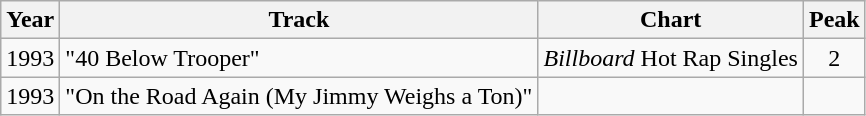<table class="wikitable">
<tr>
<th>Year</th>
<th>Track</th>
<th>Chart</th>
<th>Peak</th>
</tr>
<tr>
<td>1993</td>
<td>"40 Below Trooper"</td>
<td><em>Billboard</em> Hot Rap Singles</td>
<td align="center">2</td>
</tr>
<tr>
<td>1993</td>
<td>"On the Road Again (My Jimmy Weighs a Ton)"</td>
<td></td>
<td></td>
</tr>
</table>
